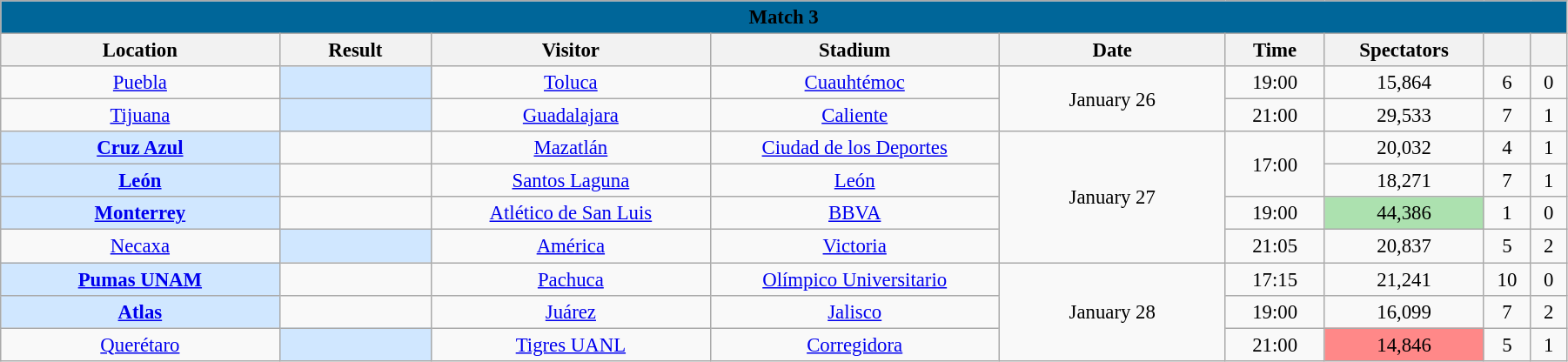<table class="wikitable mw-collapsible mw-collapsed" style="font-size:95%; text-align: center; width: 95%;">
<tr>
<th colspan="9" style=" background: #006699 " width="100%;" align="center"><b>Match 3</b></th>
</tr>
<tr>
<th width="125">Location</th>
<th width="65">Result</th>
<th width="125">Visitor</th>
<th width="130">Stadium</th>
<th width="100">Date</th>
<th width="40">Time</th>
<th width="50">Spectators</th>
<th width="10"></th>
<th width="10"></th>
</tr>
<tr aling="center">
<td><a href='#'>Puebla</a></td>
<td bgcolor="D0E7FF"><strong></strong></td>
<td><a href='#'>Toluca</a></td>
<td><a href='#'>Cuauhtémoc</a></td>
<td rowspan="2">January 26</td>
<td>19:00</td>
<td>15,864</td>
<td>6</td>
<td>0</td>
</tr>
<tr aling="center">
<td><a href='#'>Tijuana</a></td>
<td bgcolor="D0E7FF"><strong></strong></td>
<td><a href='#'>Guadalajara</a></td>
<td><a href='#'>Caliente</a></td>
<td>21:00</td>
<td>29,533</td>
<td>7</td>
<td>1</td>
</tr>
<tr aling="center">
<td bgcolor="D0E7FF"><strong><a href='#'>Cruz Azul</a></strong></td>
<td></td>
<td><a href='#'>Mazatlán</a></td>
<td><a href='#'>Ciudad de los Deportes</a></td>
<td rowspan="4">January 27</td>
<td rowspan="2">17:00</td>
<td>20,032</td>
<td>4</td>
<td>1</td>
</tr>
<tr aling="center">
<td bgcolor="D0E7FF"><strong><a href='#'>León</a></strong></td>
<td></td>
<td><a href='#'>Santos Laguna</a></td>
<td><a href='#'>León</a></td>
<td>18,271</td>
<td>7</td>
<td>1</td>
</tr>
<tr aling="center">
<td bgcolor="D0E7FF"><strong><a href='#'>Monterrey</a></strong></td>
<td></td>
<td><a href='#'>Atlético de San Luis</a></td>
<td><a href='#'>BBVA</a></td>
<td>19:00</td>
<td bgcolor=#ACE1AF>44,386</td>
<td>1</td>
<td>0</td>
</tr>
<tr aling="center">
<td><a href='#'>Necaxa</a></td>
<td bgcolor="D0E7FF"><strong></strong></td>
<td><a href='#'>América</a></td>
<td><a href='#'>Victoria</a></td>
<td>21:05</td>
<td>20,837</td>
<td>5</td>
<td>2</td>
</tr>
<tr aling="center">
<td bgcolor="D0E7FF"><strong><a href='#'>Pumas UNAM</a></strong></td>
<td></td>
<td><a href='#'>Pachuca</a></td>
<td><a href='#'>Olímpico Universitario</a></td>
<td rowspan="3">January 28</td>
<td>17:15</td>
<td>21,241</td>
<td>10</td>
<td>0</td>
</tr>
<tr aling="center">
<td bgcolor="D0E7FF"><strong><a href='#'>Atlas</a></strong></td>
<td></td>
<td><a href='#'>Juárez</a></td>
<td><a href='#'>Jalisco</a></td>
<td>19:00</td>
<td>16,099</td>
<td>7</td>
<td>2</td>
</tr>
<tr aling="center">
<td><a href='#'>Querétaro</a></td>
<td bgcolor="D0E7FF"><strong></strong></td>
<td><a href='#'>Tigres UANL</a></td>
<td><a href='#'>Corregidora</a></td>
<td>21:00</td>
<td bgcolor=#FF8888>14,846</td>
<td>5</td>
<td>1</td>
</tr>
</table>
